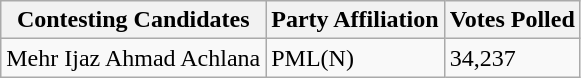<table class="wikitable sortable">
<tr>
<th>Contesting Candidates</th>
<th>Party Affiliation</th>
<th>Votes Polled</th>
</tr>
<tr>
<td>Mehr Ijaz Ahmad Achlana</td>
<td>PML(N)</td>
<td>34,237</td>
</tr>
</table>
